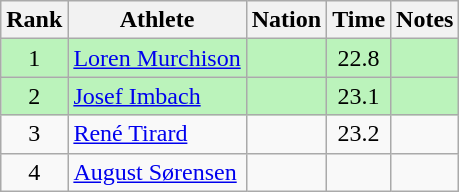<table class="wikitable sortable" style="text-align:center">
<tr>
<th>Rank</th>
<th>Athlete</th>
<th>Nation</th>
<th>Time</th>
<th>Notes</th>
</tr>
<tr bgcolor=bbf3bb>
<td>1</td>
<td align=left><a href='#'>Loren Murchison</a></td>
<td align=left></td>
<td>22.8</td>
<td></td>
</tr>
<tr bgcolor=bbf3bb>
<td>2</td>
<td align=left><a href='#'>Josef Imbach</a></td>
<td align=left></td>
<td>23.1</td>
<td></td>
</tr>
<tr>
<td>3</td>
<td align=left><a href='#'>René Tirard</a></td>
<td align=left></td>
<td data-sort-value=30.0>23.2</td>
<td></td>
</tr>
<tr>
<td>4</td>
<td align=left><a href='#'>August Sørensen</a></td>
<td align=left></td>
<td data-sort-value=30.0></td>
<td></td>
</tr>
</table>
